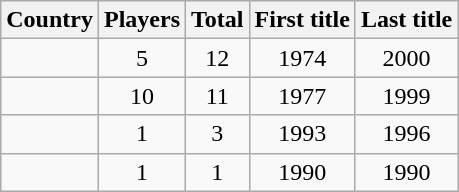<table class="wikitable" style="text-align: center;">
<tr>
<th>Country</th>
<th>Players</th>
<th>Total</th>
<th>First title</th>
<th>Last title</th>
</tr>
<tr>
<td align="left"></td>
<td>5</td>
<td>12</td>
<td>1974</td>
<td>2000</td>
</tr>
<tr>
<td align="left"></td>
<td>10</td>
<td>11</td>
<td>1977</td>
<td>1999</td>
</tr>
<tr>
<td align="left"></td>
<td>1</td>
<td>3</td>
<td>1993</td>
<td>1996</td>
</tr>
<tr>
<td align="left"></td>
<td>1</td>
<td>1</td>
<td>1990</td>
<td>1990</td>
</tr>
</table>
